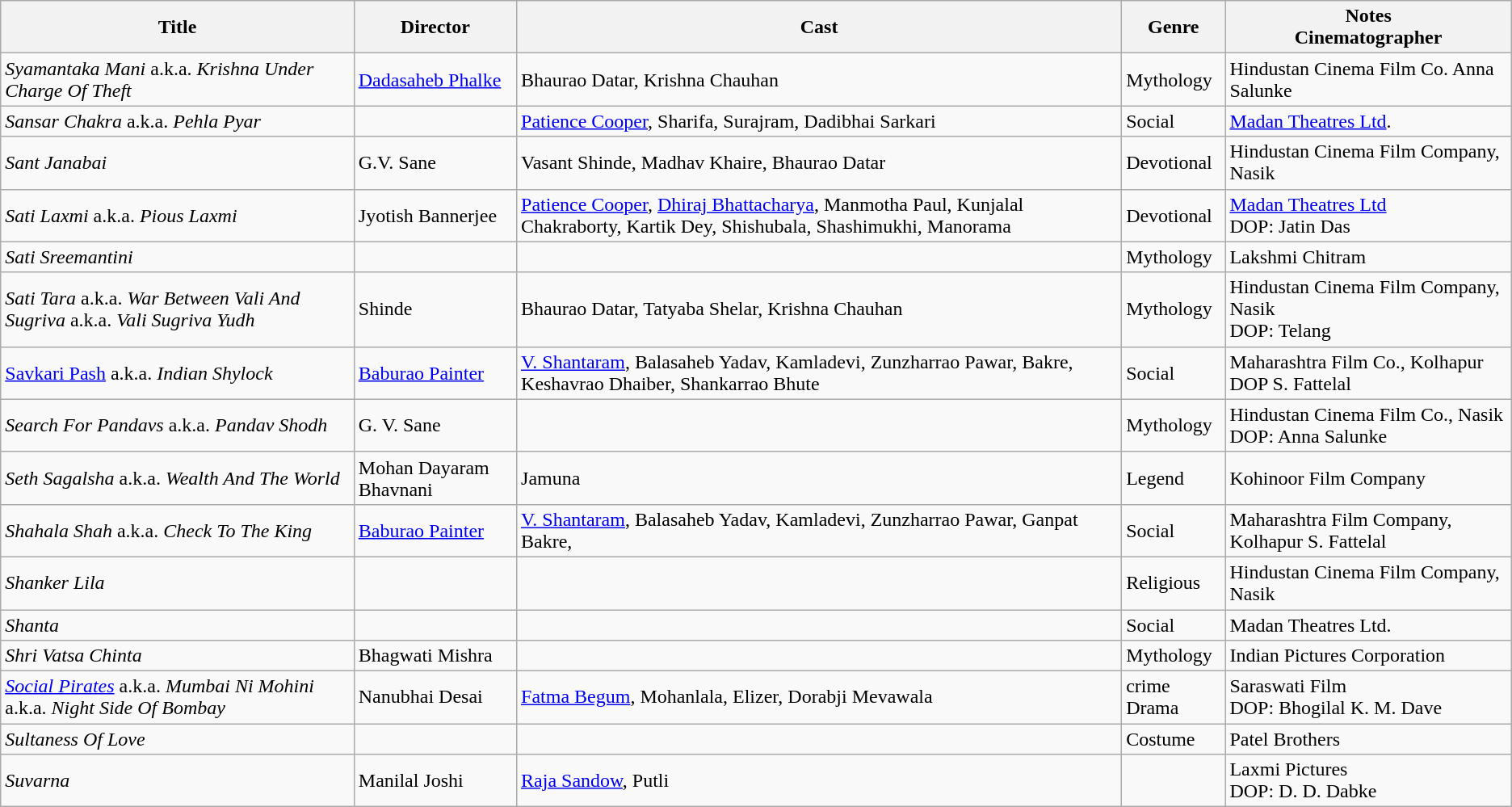<table class="wikitable">
<tr>
<th>Title</th>
<th>Director</th>
<th>Cast</th>
<th>Genre</th>
<th>Notes<br>Cinematographer</th>
</tr>
<tr>
<td><em>Syamantaka Mani</em> a.k.a. <em>Krishna Under Charge Of Theft</em></td>
<td><a href='#'>Dadasaheb Phalke</a></td>
<td>Bhaurao Datar, Krishna Chauhan</td>
<td>Mythology</td>
<td>Hindustan Cinema Film Co. Anna Salunke</td>
</tr>
<tr>
<td><em>Sansar Chakra</em> a.k.a. <em>Pehla Pyar</em></td>
<td></td>
<td><a href='#'>Patience Cooper</a>, Sharifa, Surajram, Dadibhai Sarkari</td>
<td>Social</td>
<td><a href='#'>Madan Theatres Ltd</a>.</td>
</tr>
<tr>
<td><em>Sant Janabai</em></td>
<td>G.V. Sane</td>
<td>Vasant Shinde, Madhav Khaire, Bhaurao Datar</td>
<td>Devotional</td>
<td>Hindustan Cinema Film Company, Nasik</td>
</tr>
<tr>
<td><em>Sati Laxmi</em> a.k.a. <em>Pious Laxmi</em></td>
<td>Jyotish Bannerjee</td>
<td><a href='#'>Patience Cooper</a>, <a href='#'>Dhiraj Bhattacharya</a>, Manmotha Paul, Kunjalal Chakraborty, Kartik Dey, Shishubala, Shashimukhi, Manorama</td>
<td>Devotional</td>
<td><a href='#'>Madan Theatres Ltd</a><br>DOP: Jatin Das</td>
</tr>
<tr>
<td><em>Sati Sreemantini</em></td>
<td></td>
<td></td>
<td>Mythology</td>
<td>Lakshmi Chitram</td>
</tr>
<tr>
<td><em>Sati Tara</em> a.k.a. <em>War Between Vali And Sugriva</em> a.k.a. <em>Vali Sugriva Yudh</em></td>
<td>Shinde</td>
<td>Bhaurao Datar, Tatyaba Shelar, Krishna Chauhan</td>
<td>Mythology</td>
<td>Hindustan Cinema Film Company, Nasik<br>DOP: Telang</td>
</tr>
<tr>
<td><a href='#'>Savkari Pash</a> a.k.a. <em>Indian Shylock</em></td>
<td><a href='#'>Baburao Painter</a></td>
<td><a href='#'>V. Shantaram</a>, Balasaheb Yadav, Kamladevi, Zunzharrao Pawar, Bakre, Keshavrao Dhaiber, Shankarrao Bhute</td>
<td>Social</td>
<td>Maharashtra Film Co., Kolhapur<br>DOP S. Fattelal</td>
</tr>
<tr>
<td><em>Search For Pandavs</em> a.k.a. <em>Pandav Shodh</em></td>
<td>G. V. Sane</td>
<td></td>
<td>Mythology</td>
<td>Hindustan Cinema Film Co., Nasik<br>DOP: Anna Salunke</td>
</tr>
<tr>
<td><em>Seth Sagalsha</em> a.k.a. <em>Wealth And The World</em></td>
<td>Mohan Dayaram Bhavnani</td>
<td>Jamuna</td>
<td>Legend</td>
<td>Kohinoor Film Company</td>
</tr>
<tr>
<td><em>Shahala Shah</em> a.k.a. <em>Check To The King</em></td>
<td><a href='#'>Baburao Painter</a></td>
<td><a href='#'>V. Shantaram</a>, Balasaheb Yadav, Kamladevi, Zunzharrao Pawar, Ganpat Bakre,</td>
<td>Social</td>
<td>Maharashtra Film Company, Kolhapur S. Fattelal</td>
</tr>
<tr>
<td><em>Shanker Lila</em></td>
<td></td>
<td></td>
<td>Religious</td>
<td>Hindustan Cinema Film Company, Nasik</td>
</tr>
<tr>
<td><em>Shanta</em></td>
<td></td>
<td></td>
<td>Social</td>
<td>Madan Theatres Ltd.</td>
</tr>
<tr>
<td><em>Shri Vatsa Chinta</em></td>
<td>Bhagwati Mishra</td>
<td></td>
<td>Mythology</td>
<td>Indian Pictures Corporation</td>
</tr>
<tr>
<td><em><a href='#'>Social Pirates</a></em> a.k.a. <em>Mumbai Ni Mohini</em> a.k.a. <em>Night Side Of Bombay</em></td>
<td>Nanubhai Desai</td>
<td><a href='#'>Fatma Begum</a>, Mohanlala, Elizer, Dorabji Mevawala</td>
<td>crime Drama</td>
<td>Saraswati Film<br>DOP: Bhogilal K. M. Dave</td>
</tr>
<tr>
<td><em>Sultaness Of Love</em></td>
<td></td>
<td></td>
<td>Costume</td>
<td>Patel Brothers</td>
</tr>
<tr>
<td><em>Suvarna</em></td>
<td>Manilal Joshi</td>
<td><a href='#'>Raja Sandow</a>, Putli</td>
<td></td>
<td>Laxmi Pictures<br>DOP: D. D. Dabke</td>
</tr>
</table>
